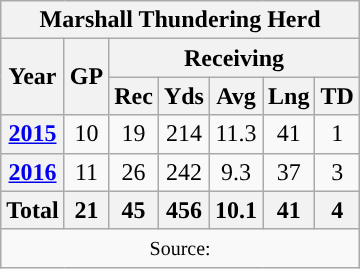<table class="wikitable" style="text-align: center;">
<tr>
<th colspan="9"><strong>Marshall Thundering Herd</strong></th>
</tr>
<tr>
<th rowspan="2">Year</th>
<th rowspan="2">GP</th>
<th colspan="5">Receiving</th>
</tr>
<tr>
<th>Rec</th>
<th>Yds</th>
<th>Avg</th>
<th>Lng</th>
<th>TD</th>
</tr>
<tr>
<th><a href='#'>2015</a></th>
<td>10</td>
<td>19</td>
<td>214</td>
<td>11.3</td>
<td>41</td>
<td>1</td>
</tr>
<tr>
<th><a href='#'>2016</a></th>
<td>11</td>
<td>26</td>
<td>242</td>
<td>9.3</td>
<td>37</td>
<td>3</td>
</tr>
<tr>
<th>Total</th>
<th>21</th>
<th>45</th>
<th>456</th>
<th>10.1</th>
<th>41</th>
<th>4</th>
</tr>
<tr>
<td colspan="9"><small>Source:  </small></td>
</tr>
</table>
